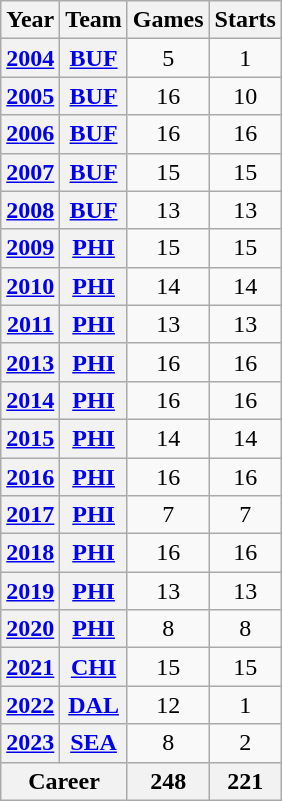<table class="wikitable" style="text-align: center;">
<tr>
<th>Year</th>
<th>Team</th>
<th>Games</th>
<th>Starts</th>
</tr>
<tr>
<th><a href='#'>2004</a></th>
<th><a href='#'>BUF</a></th>
<td>5</td>
<td>1</td>
</tr>
<tr>
<th><a href='#'>2005</a></th>
<th><a href='#'>BUF</a></th>
<td>16</td>
<td>10</td>
</tr>
<tr>
<th><a href='#'>2006</a></th>
<th><a href='#'>BUF</a></th>
<td>16</td>
<td>16</td>
</tr>
<tr>
<th><a href='#'>2007</a></th>
<th><a href='#'>BUF</a></th>
<td>15</td>
<td>15</td>
</tr>
<tr>
<th><a href='#'>2008</a></th>
<th><a href='#'>BUF</a></th>
<td>13</td>
<td>13</td>
</tr>
<tr>
<th><a href='#'>2009</a></th>
<th><a href='#'>PHI</a></th>
<td>15</td>
<td>15</td>
</tr>
<tr>
<th><a href='#'>2010</a></th>
<th><a href='#'>PHI</a></th>
<td>14</td>
<td>14</td>
</tr>
<tr>
<th><a href='#'>2011</a></th>
<th><a href='#'>PHI</a></th>
<td>13</td>
<td>13</td>
</tr>
<tr>
<th><a href='#'>2013</a></th>
<th><a href='#'>PHI</a></th>
<td>16</td>
<td>16</td>
</tr>
<tr>
<th><a href='#'>2014</a></th>
<th><a href='#'>PHI</a></th>
<td>16</td>
<td>16</td>
</tr>
<tr>
<th><a href='#'>2015</a></th>
<th><a href='#'>PHI</a></th>
<td>14</td>
<td>14</td>
</tr>
<tr>
<th><a href='#'>2016</a></th>
<th><a href='#'>PHI</a></th>
<td>16</td>
<td>16</td>
</tr>
<tr>
<th><a href='#'>2017</a></th>
<th><a href='#'>PHI</a></th>
<td>7</td>
<td>7</td>
</tr>
<tr>
<th><a href='#'>2018</a></th>
<th><a href='#'>PHI</a></th>
<td>16</td>
<td>16</td>
</tr>
<tr>
<th><a href='#'>2019</a></th>
<th><a href='#'>PHI</a></th>
<td>13</td>
<td>13</td>
</tr>
<tr>
<th><a href='#'>2020</a></th>
<th><a href='#'>PHI</a></th>
<td>8</td>
<td>8</td>
</tr>
<tr>
<th><a href='#'>2021</a></th>
<th><a href='#'>CHI</a></th>
<td>15</td>
<td>15</td>
</tr>
<tr>
<th><a href='#'>2022</a></th>
<th><a href='#'>DAL</a></th>
<td>12</td>
<td>1</td>
</tr>
<tr>
<th><a href='#'>2023</a></th>
<th><a href='#'>SEA</a></th>
<td>8</td>
<td>2</td>
</tr>
<tr>
<th colspan="2">Career</th>
<th>248</th>
<th>221</th>
</tr>
</table>
